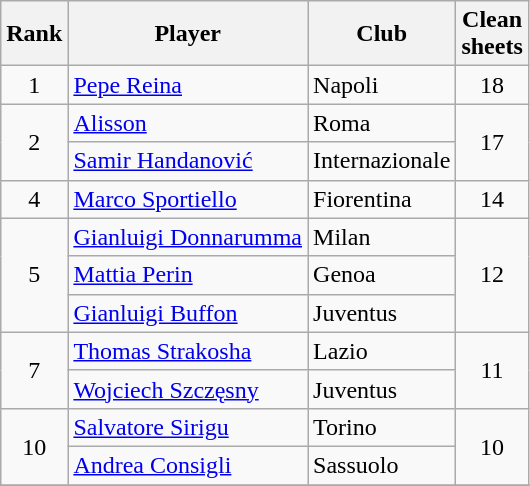<table class="wikitable" style="text-align:center">
<tr>
<th>Rank</th>
<th>Player</th>
<th>Club</th>
<th>Clean<br>sheets</th>
</tr>
<tr>
<td>1</td>
<td align="left"> <a href='#'>Pepe Reina</a></td>
<td align="left">Napoli</td>
<td>18</td>
</tr>
<tr>
<td rowspan=2>2</td>
<td align="left"> <a href='#'>Alisson</a></td>
<td align="left">Roma</td>
<td rowspan=2>17</td>
</tr>
<tr>
<td align="left"> <a href='#'>Samir Handanović</a></td>
<td align="left">Internazionale</td>
</tr>
<tr>
<td>4</td>
<td align="left"> <a href='#'>Marco Sportiello</a></td>
<td align="left">Fiorentina</td>
<td>14</td>
</tr>
<tr>
<td rowspan=3>5</td>
<td align="left"> <a href='#'>Gianluigi Donnarumma</a></td>
<td align="left">Milan</td>
<td rowspan=3>12</td>
</tr>
<tr>
<td align="left"> <a href='#'>Mattia Perin</a></td>
<td align="left">Genoa</td>
</tr>
<tr>
<td align="left"> <a href='#'>Gianluigi Buffon</a></td>
<td align="left">Juventus</td>
</tr>
<tr>
<td rowspan=2>7</td>
<td align="left"> <a href='#'>Thomas Strakosha</a></td>
<td align="left">Lazio</td>
<td rowspan=2>11</td>
</tr>
<tr>
<td align="left"> <a href='#'>Wojciech Szczęsny</a></td>
<td align="left">Juventus</td>
</tr>
<tr>
<td rowspan=2>10</td>
<td align="left"> <a href='#'>Salvatore Sirigu</a></td>
<td align="left">Torino</td>
<td rowspan=2>10</td>
</tr>
<tr>
<td align="left"> <a href='#'>Andrea Consigli</a></td>
<td align="left">Sassuolo</td>
</tr>
<tr>
</tr>
</table>
